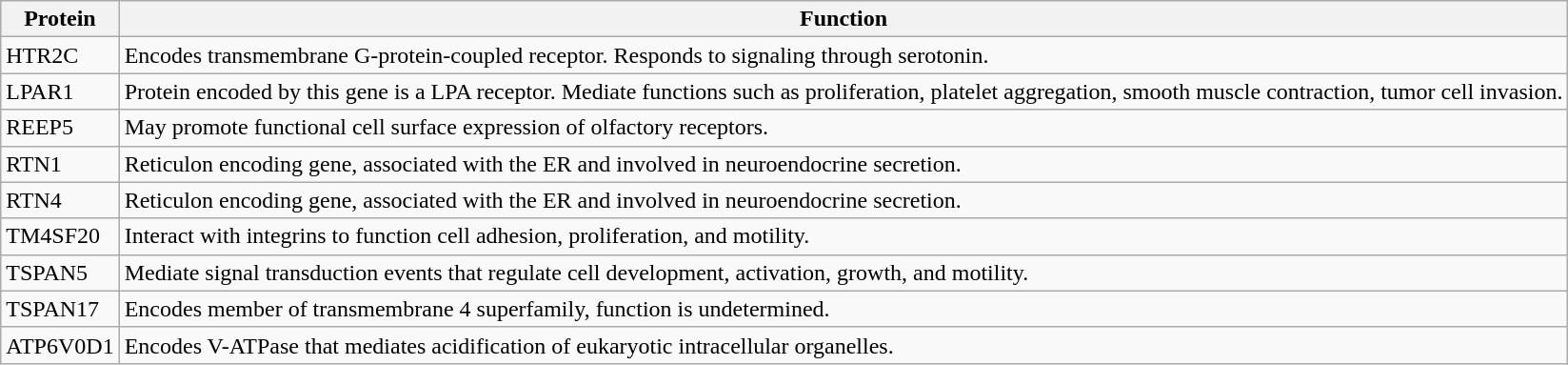<table class="wikitable">
<tr>
<th>Protein</th>
<th>Function</th>
</tr>
<tr>
<td>HTR2C</td>
<td>Encodes transmembrane G-protein-coupled receptor. Responds to signaling through serotonin.</td>
</tr>
<tr>
<td>LPAR1</td>
<td>Protein encoded by this gene is a LPA receptor. Mediate functions such as proliferation, platelet aggregation, smooth muscle contraction, tumor cell invasion.</td>
</tr>
<tr>
<td>REEP5</td>
<td>May promote functional cell surface expression of olfactory receptors.</td>
</tr>
<tr>
<td>RTN1</td>
<td>Reticulon encoding gene, associated with the ER and involved in neuroendocrine secretion.</td>
</tr>
<tr>
<td>RTN4</td>
<td>Reticulon encoding gene, associated with the ER and involved in neuroendocrine secretion.</td>
</tr>
<tr>
<td>TM4SF20</td>
<td>Interact with integrins to function cell  adhesion, proliferation, and motility.</td>
</tr>
<tr>
<td>TSPAN5</td>
<td>Mediate signal transduction events that regulate cell development, activation, growth, and motility.</td>
</tr>
<tr>
<td>TSPAN17</td>
<td>Encodes member of transmembrane 4 superfamily, function is undetermined.</td>
</tr>
<tr>
<td>ATP6V0D1</td>
<td>Encodes V-ATPase that mediates acidification of eukaryotic intracellular organelles.</td>
</tr>
</table>
